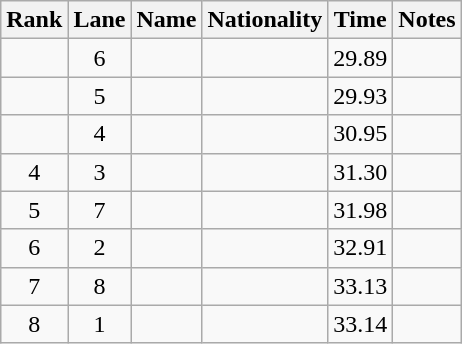<table class="wikitable sortable" style="text-align:center">
<tr>
<th>Rank</th>
<th>Lane</th>
<th>Name</th>
<th>Nationality</th>
<th>Time</th>
<th>Notes</th>
</tr>
<tr>
<td></td>
<td>6</td>
<td align=left></td>
<td align=left></td>
<td>29.89</td>
<td><strong></strong></td>
</tr>
<tr>
<td></td>
<td>5</td>
<td align=left></td>
<td align=left></td>
<td>29.93</td>
<td></td>
</tr>
<tr>
<td></td>
<td>4</td>
<td align=left></td>
<td align=left></td>
<td>30.95</td>
<td></td>
</tr>
<tr>
<td>4</td>
<td>3</td>
<td align=left></td>
<td align=left></td>
<td>31.30</td>
<td></td>
</tr>
<tr>
<td>5</td>
<td>7</td>
<td align=left></td>
<td align=left></td>
<td>31.98</td>
<td></td>
</tr>
<tr>
<td>6</td>
<td>2</td>
<td align=left></td>
<td align=left></td>
<td>32.91</td>
<td></td>
</tr>
<tr>
<td>7</td>
<td>8</td>
<td align=left></td>
<td align=left></td>
<td>33.13</td>
<td></td>
</tr>
<tr>
<td>8</td>
<td>1</td>
<td align=left></td>
<td align=left></td>
<td>33.14</td>
<td></td>
</tr>
</table>
